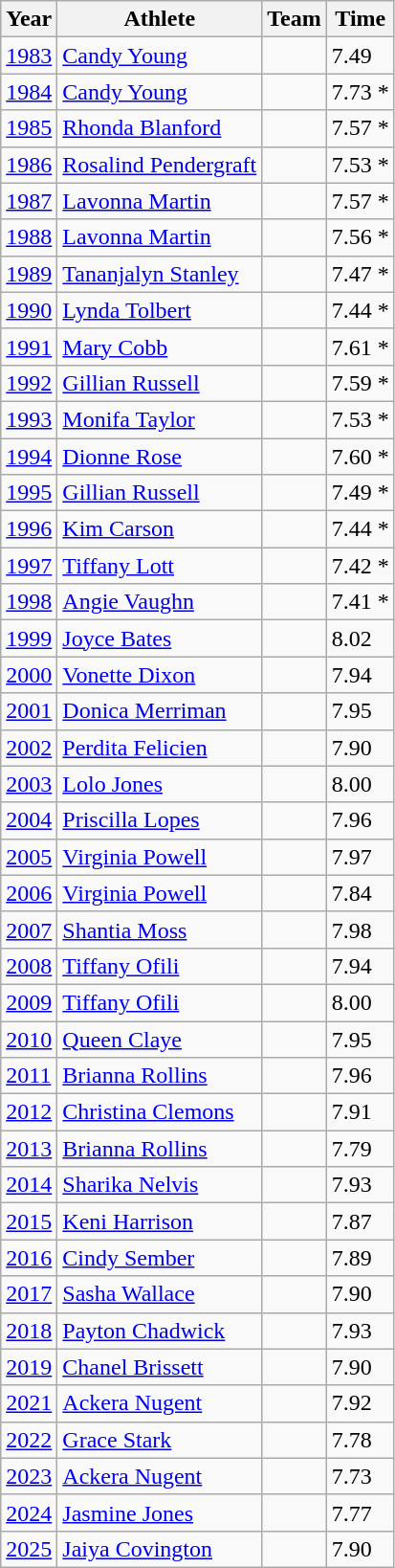<table class="wikitable sortable">
<tr>
<th>Year</th>
<th>Athlete</th>
<th>Team</th>
<th>Time</th>
</tr>
<tr>
<td><a href='#'>1983</a></td>
<td><a href='#'>Candy Young</a></td>
<td></td>
<td>7.49 </td>
</tr>
<tr>
<td><a href='#'>1984</a></td>
<td><a href='#'>Candy Young</a></td>
<td></td>
<td>7.73 *</td>
</tr>
<tr>
<td><a href='#'>1985</a></td>
<td><a href='#'>Rhonda Blanford</a></td>
<td></td>
<td>7.57 *</td>
</tr>
<tr>
<td><a href='#'>1986</a></td>
<td><a href='#'>Rosalind Pendergraft</a></td>
<td></td>
<td>7.53 *</td>
</tr>
<tr>
<td><a href='#'>1987</a></td>
<td><a href='#'>Lavonna Martin</a></td>
<td></td>
<td>7.57 *</td>
</tr>
<tr>
<td><a href='#'>1988</a></td>
<td><a href='#'>Lavonna Martin</a></td>
<td></td>
<td>7.56 *</td>
</tr>
<tr>
<td><a href='#'>1989</a></td>
<td><a href='#'>Tananjalyn Stanley</a></td>
<td></td>
<td>7.47 *</td>
</tr>
<tr>
<td><a href='#'>1990</a></td>
<td><a href='#'>Lynda Tolbert</a></td>
<td></td>
<td>7.44 *</td>
</tr>
<tr>
<td><a href='#'>1991</a></td>
<td><a href='#'>Mary Cobb</a></td>
<td></td>
<td>7.61 *</td>
</tr>
<tr>
<td><a href='#'>1992</a></td>
<td><a href='#'>Gillian Russell</a></td>
<td></td>
<td>7.59 *</td>
</tr>
<tr>
<td><a href='#'>1993</a></td>
<td><a href='#'>Monifa Taylor</a></td>
<td></td>
<td>7.53 *</td>
</tr>
<tr>
<td><a href='#'>1994</a></td>
<td><a href='#'>Dionne Rose</a></td>
<td></td>
<td>7.60 *</td>
</tr>
<tr>
<td><a href='#'>1995</a></td>
<td><a href='#'>Gillian Russell</a></td>
<td></td>
<td>7.49 *</td>
</tr>
<tr>
<td><a href='#'>1996</a></td>
<td><a href='#'>Kim Carson</a></td>
<td></td>
<td>7.44 *</td>
</tr>
<tr>
<td><a href='#'>1997</a></td>
<td><a href='#'>Tiffany Lott</a></td>
<td></td>
<td>7.42 *</td>
</tr>
<tr>
<td><a href='#'>1998</a></td>
<td><a href='#'>Angie Vaughn</a></td>
<td></td>
<td>7.41 *</td>
</tr>
<tr>
<td><a href='#'>1999</a></td>
<td><a href='#'>Joyce Bates</a></td>
<td></td>
<td>8.02</td>
</tr>
<tr>
<td><a href='#'>2000</a></td>
<td><a href='#'>Vonette Dixon</a></td>
<td></td>
<td>7.94</td>
</tr>
<tr>
<td><a href='#'>2001</a></td>
<td><a href='#'>Donica Merriman</a></td>
<td></td>
<td>7.95</td>
</tr>
<tr>
<td><a href='#'>2002</a></td>
<td><a href='#'>Perdita Felicien</a></td>
<td></td>
<td>7.90</td>
</tr>
<tr>
<td><a href='#'>2003</a></td>
<td><a href='#'>Lolo Jones</a></td>
<td></td>
<td>8.00</td>
</tr>
<tr>
<td><a href='#'>2004</a></td>
<td><a href='#'>Priscilla Lopes</a></td>
<td></td>
<td>7.96</td>
</tr>
<tr>
<td><a href='#'>2005</a></td>
<td><a href='#'>Virginia Powell</a></td>
<td></td>
<td>7.97</td>
</tr>
<tr>
<td><a href='#'>2006</a></td>
<td><a href='#'>Virginia Powell</a></td>
<td></td>
<td>7.84</td>
</tr>
<tr>
<td><a href='#'>2007</a></td>
<td><a href='#'>Shantia Moss</a></td>
<td></td>
<td>7.98</td>
</tr>
<tr>
<td><a href='#'>2008</a></td>
<td><a href='#'>Tiffany Ofili</a></td>
<td></td>
<td>7.94</td>
</tr>
<tr>
<td><a href='#'>2009</a></td>
<td><a href='#'>Tiffany Ofili</a></td>
<td></td>
<td>8.00</td>
</tr>
<tr>
<td><a href='#'>2010</a></td>
<td><a href='#'>Queen Claye</a></td>
<td></td>
<td>7.95</td>
</tr>
<tr>
<td><a href='#'>2011</a></td>
<td><a href='#'>Brianna Rollins</a></td>
<td></td>
<td>7.96</td>
</tr>
<tr>
<td><a href='#'>2012</a></td>
<td><a href='#'>Christina Clemons</a></td>
<td></td>
<td>7.91</td>
</tr>
<tr>
<td><a href='#'>2013</a></td>
<td><a href='#'>Brianna Rollins</a></td>
<td></td>
<td>7.79</td>
</tr>
<tr>
<td><a href='#'>2014</a></td>
<td><a href='#'>Sharika Nelvis</a></td>
<td></td>
<td>7.93 </td>
</tr>
<tr>
<td><a href='#'>2015</a></td>
<td><a href='#'>Keni Harrison</a></td>
<td></td>
<td>7.87</td>
</tr>
<tr>
<td><a href='#'>2016</a></td>
<td><a href='#'>Cindy Sember</a></td>
<td></td>
<td>7.89</td>
</tr>
<tr>
<td><a href='#'>2017</a></td>
<td><a href='#'>Sasha Wallace</a></td>
<td></td>
<td>7.90</td>
</tr>
<tr>
<td><a href='#'>2018</a></td>
<td><a href='#'>Payton Chadwick</a></td>
<td></td>
<td>7.93</td>
</tr>
<tr>
<td><a href='#'>2019</a></td>
<td><a href='#'>Chanel Brissett</a></td>
<td></td>
<td>7.90</td>
</tr>
<tr>
<td><a href='#'>2021</a></td>
<td><a href='#'>Ackera Nugent</a></td>
<td></td>
<td>7.92</td>
</tr>
<tr>
<td><a href='#'>2022</a></td>
<td><a href='#'>Grace Stark</a></td>
<td></td>
<td>7.78</td>
</tr>
<tr>
<td><a href='#'>2023</a></td>
<td><a href='#'>Ackera Nugent</a></td>
<td></td>
<td>7.73 </td>
</tr>
<tr>
<td><a href='#'>2024</a></td>
<td><a href='#'>Jasmine Jones</a></td>
<td></td>
<td>7.77</td>
</tr>
<tr>
<td><a href='#'>2025</a></td>
<td><a href='#'>Jaiya Covington</a></td>
<td></td>
<td>7.90</td>
</tr>
</table>
